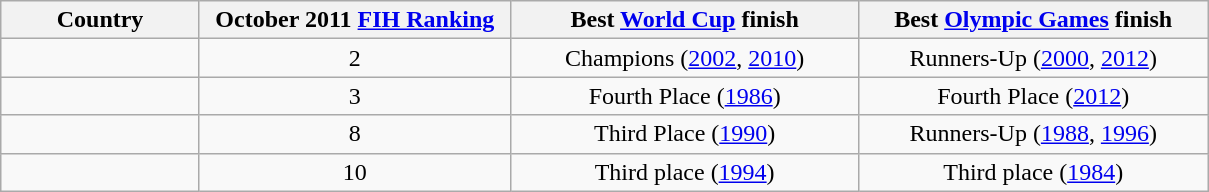<table class="wikitable">
<tr>
<th style="width:125px;">Country</th>
<th style="width:200px;">October 2011 <a href='#'>FIH Ranking</a></th>
<th style="width:225px;">Best <a href='#'>World Cup</a> finish</th>
<th style="width:225px;">Best <a href='#'>Olympic Games</a> finish</th>
</tr>
<tr style="text-align:center;">
<td style="text-align:left;"></td>
<td>2</td>
<td>Champions (<a href='#'>2002</a>, <a href='#'>2010</a>)</td>
<td>Runners-Up (<a href='#'>2000</a>, <a href='#'>2012</a>)</td>
</tr>
<tr style="text-align:center;">
<td style="text-align:left;"></td>
<td>3</td>
<td>Fourth Place (<a href='#'>1986</a>)</td>
<td>Fourth Place (<a href='#'>2012</a>)</td>
</tr>
<tr style="text-align:center;">
<td style="text-align:left;"></td>
<td>8</td>
<td>Third Place (<a href='#'>1990</a>)</td>
<td>Runners-Up (<a href='#'>1988</a>, <a href='#'>1996</a>)</td>
</tr>
<tr style="text-align:center;">
<td style="text-align:left;"></td>
<td>10</td>
<td>Third place (<a href='#'>1994</a>)</td>
<td>Third place (<a href='#'>1984</a>)</td>
</tr>
</table>
